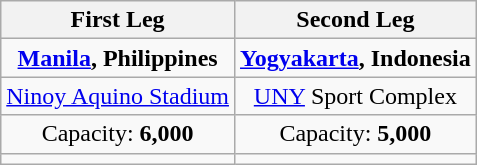<table class="wikitable" style="text-align:center">
<tr>
<th>First Leg</th>
<th>Second Leg</th>
</tr>
<tr>
<td><strong><a href='#'>Manila</a>, Philippines</strong></td>
<td><strong><a href='#'>Yogyakarta</a>, Indonesia</strong></td>
</tr>
<tr>
<td><a href='#'>Ninoy Aquino Stadium</a></td>
<td><a href='#'>UNY</a> Sport Complex</td>
</tr>
<tr>
<td>Capacity: <strong>6,000</strong></td>
<td>Capacity: <strong>5,000</strong></td>
</tr>
<tr>
<td></td>
<td></td>
</tr>
</table>
